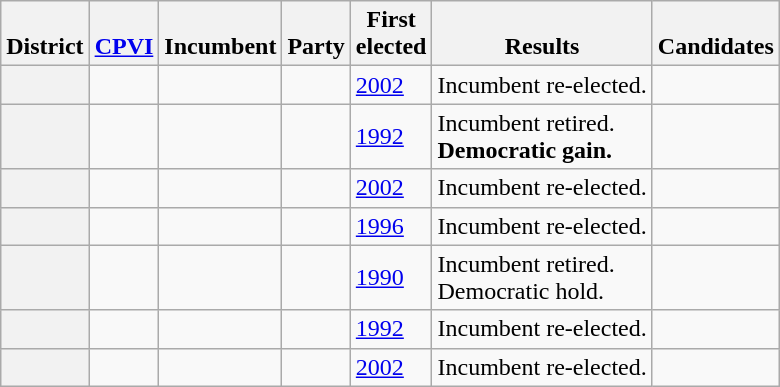<table class="wikitable sortable">
<tr valign=bottom>
<th>District</th>
<th><a href='#'>CPVI</a></th>
<th>Incumbent</th>
<th>Party</th>
<th>First<br>elected</th>
<th>Results</th>
<th>Candidates</th>
</tr>
<tr>
<th></th>
<td></td>
<td></td>
<td></td>
<td><a href='#'>2002</a></td>
<td>Incumbent re-elected.</td>
<td nowrap></td>
</tr>
<tr>
<th></th>
<td></td>
<td></td>
<td></td>
<td><a href='#'>1992</a></td>
<td>Incumbent retired.<br><strong>Democratic gain.</strong></td>
<td nowrap></td>
</tr>
<tr>
<th></th>
<td></td>
<td></td>
<td></td>
<td><a href='#'>2002</a></td>
<td>Incumbent re-elected.</td>
<td nowrap></td>
</tr>
<tr>
<th></th>
<td></td>
<td></td>
<td></td>
<td><a href='#'>1996</a></td>
<td>Incumbent re-elected.</td>
<td nowrap></td>
</tr>
<tr>
<th></th>
<td></td>
<td></td>
<td></td>
<td><a href='#'>1990</a></td>
<td>Incumbent retired.<br>Democratic hold.</td>
<td nowrap></td>
</tr>
<tr>
<th></th>
<td></td>
<td></td>
<td></td>
<td><a href='#'>1992</a></td>
<td>Incumbent re-elected.</td>
<td nowrap></td>
</tr>
<tr>
<th></th>
<td></td>
<td></td>
<td></td>
<td><a href='#'>2002</a></td>
<td>Incumbent re-elected.</td>
<td nowrap></td>
</tr>
</table>
